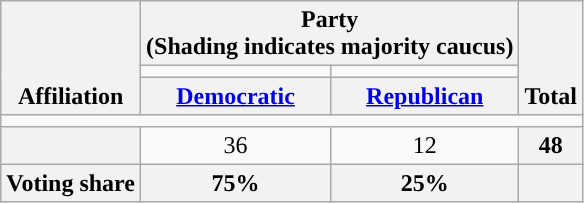<table class=wikitable style="text-align:center">
<tr style="vertical-align:bottom;">
<th rowspan=3>Affiliation</th>
<th colspan=2>Party <div>(Shading indicates majority caucus)</div></th>
<th rowspan=3>Total</th>
</tr>
<tr style="height:5px">
<td style="background-color:"></td>
<td style="background-color:"></td>
</tr>
<tr>
<th><a href='#'>Democratic</a></th>
<th><a href='#'>Republican</a></th>
</tr>
<tr>
<td colspan=5></td>
</tr>
<tr>
<th nowrap style="font-size:80%"></th>
<td>36</td>
<td>12</td>
<th>48</th>
</tr>
<tr>
<th>Voting share</th>
<th>75%</th>
<th>25%</th>
<th colspan=2></th>
</tr>
</table>
